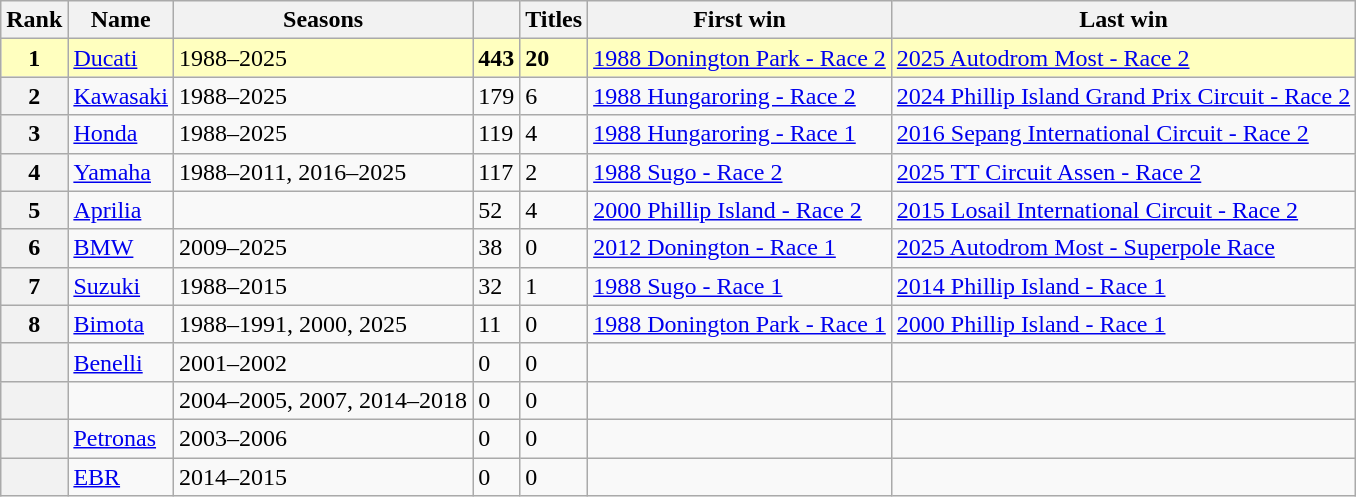<table class="wikitable sortable">
<tr>
<th>Rank</th>
<th>Name</th>
<th>Seasons</th>
<th></th>
<th>Titles</th>
<th>First win</th>
<th>Last win</th>
</tr>
<tr>
<th style="background:#ffffbf;">1</th>
<td style="background:#ffffbf;"> <a href='#'>Ducati</a></td>
<td style="background:#ffffbf;">1988–2025</td>
<td style="background:#ffffbf;"><strong>443</strong></td>
<td style="background:#ffffbf;"><strong>20</strong></td>
<td style="background:#ffffbf;"><a href='#'>1988 Donington Park - Race 2</a></td>
<td style="background:#ffffbf;"><a href='#'>2025 Autodrom Most - Race 2</a></td>
</tr>
<tr>
<th>2</th>
<td> <a href='#'>Kawasaki</a></td>
<td>1988–2025</td>
<td>179</td>
<td>6</td>
<td><a href='#'>1988 Hungaroring - Race 2</a></td>
<td><a href='#'>2024 Phillip Island Grand Prix Circuit - Race 2</a></td>
</tr>
<tr>
<th>3</th>
<td> <a href='#'>Honda</a></td>
<td>1988–2025</td>
<td>119</td>
<td>4</td>
<td><a href='#'>1988 Hungaroring - Race 1</a></td>
<td><a href='#'>2016 Sepang International Circuit - Race 2</a></td>
</tr>
<tr>
<th>4</th>
<td> <a href='#'>Yamaha</a></td>
<td>1988–2011, 2016–2025</td>
<td>117</td>
<td>2</td>
<td><a href='#'>1988 Sugo - Race 2</a></td>
<td><a href='#'>2025 TT Circuit Assen - Race 2</a></td>
</tr>
<tr>
<th>5</th>
<td> <a href='#'>Aprilia</a></td>
<td></td>
<td>52</td>
<td>4</td>
<td><a href='#'>2000 Phillip Island - Race 2</a></td>
<td><a href='#'>2015 Losail International Circuit - Race 2</a></td>
</tr>
<tr>
<th>6</th>
<td> <a href='#'>BMW</a></td>
<td>2009–2025</td>
<td>38</td>
<td>0</td>
<td><a href='#'>2012 Donington - Race 1</a></td>
<td><a href='#'>2025 Autodrom Most - Superpole Race</a></td>
</tr>
<tr>
<th>7</th>
<td> <a href='#'>Suzuki</a></td>
<td>1988–2015</td>
<td>32</td>
<td>1</td>
<td><a href='#'>1988 Sugo - Race 1</a></td>
<td><a href='#'>2014 Phillip Island - Race 1</a></td>
</tr>
<tr>
<th>8</th>
<td> <a href='#'>Bimota</a></td>
<td>1988–1991, 2000, 2025</td>
<td>11</td>
<td>0</td>
<td><a href='#'>1988 Donington Park - Race 1</a></td>
<td><a href='#'>2000 Phillip Island - Race 1</a></td>
</tr>
<tr>
<th></th>
<td> <a href='#'>Benelli</a></td>
<td>2001–2002</td>
<td>0</td>
<td>0</td>
<td></td>
<td></td>
</tr>
<tr>
<th></th>
<td></td>
<td>2004–2005, 2007, 2014–2018</td>
<td>0</td>
<td>0</td>
<td></td>
<td></td>
</tr>
<tr>
<th></th>
<td> <a href='#'>Petronas</a></td>
<td>2003–2006</td>
<td>0</td>
<td>0</td>
<td></td>
<td></td>
</tr>
<tr>
<th></th>
<td> <a href='#'>EBR</a></td>
<td>2014–2015</td>
<td>0</td>
<td>0</td>
<td></td>
<td></td>
</tr>
</table>
